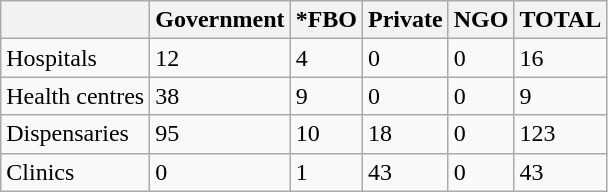<table class="wikitable">
<tr>
<th></th>
<th>Government</th>
<th>*FBO</th>
<th>Private</th>
<th>NGO</th>
<th>TOTAL</th>
</tr>
<tr>
<td>Hospitals</td>
<td>12</td>
<td>4</td>
<td>0</td>
<td>0</td>
<td>16</td>
</tr>
<tr>
<td>Health centres</td>
<td>38</td>
<td>9</td>
<td>0</td>
<td>0</td>
<td>9</td>
</tr>
<tr>
<td>Dispensaries</td>
<td>95</td>
<td>10</td>
<td>18</td>
<td>0</td>
<td>123</td>
</tr>
<tr>
<td>Clinics</td>
<td>0</td>
<td>1</td>
<td>43</td>
<td>0</td>
<td>43</td>
</tr>
</table>
